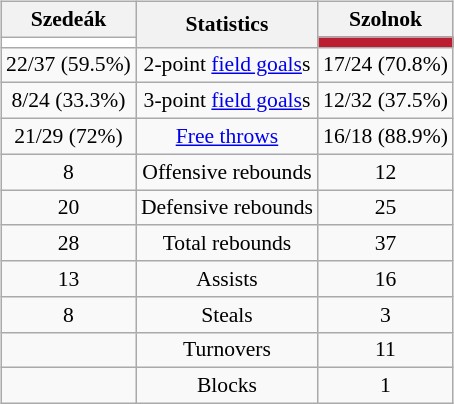<table style="width:100%;">
<tr>
<td valign=top align=right width=33%><br>













</td>
<td style="vertical-align:top; align:center; width:33%;"><br><table style="width:100%;">
<tr>
<td style="width=50%;"></td>
<td></td>
<td style="width=50%;"></td>
</tr>
</table>
<br><table class="wikitable" style="font-size:90%; text-align:center; margin:auto;" align=center>
<tr>
<th>Szedeák</th>
<th rowspan=2>Statistics</th>
<th>Szolnok</th>
</tr>
<tr>
<td style="background:#ffffff;"></td>
<td style="background:#bb1e31;"></td>
</tr>
<tr>
<td>22/37 (59.5%)</td>
<td>2-point <a href='#'>field goals</a>s</td>
<td>17/24 (70.8%)</td>
</tr>
<tr>
<td>8/24 (33.3%)</td>
<td>3-point <a href='#'>field goals</a>s</td>
<td>12/32 (37.5%)</td>
</tr>
<tr>
<td>21/29 (72%)</td>
<td><a href='#'>Free throws</a></td>
<td>16/18 (88.9%)</td>
</tr>
<tr>
<td>8</td>
<td>Offensive rebounds</td>
<td>12</td>
</tr>
<tr>
<td>20</td>
<td>Defensive rebounds</td>
<td>25</td>
</tr>
<tr>
<td>28</td>
<td>Total rebounds</td>
<td>37</td>
</tr>
<tr>
<td>13</td>
<td>Assists</td>
<td>16</td>
</tr>
<tr>
<td>8</td>
<td>Steals</td>
<td>3</td>
</tr>
<tr>
<td></td>
<td>Turnovers</td>
<td>11</td>
</tr>
<tr>
<td></td>
<td>Blocks</td>
<td>1</td>
</tr>
</table>
</td>
<td style="vertical-align:top; align:left; width:33%;"><br>













</td>
</tr>
</table>
